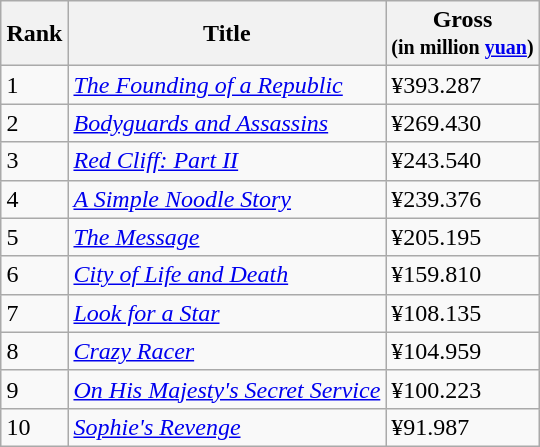<table class="wikitable sortable" style="margin:auto; margin:auto;">
<tr>
<th>Rank</th>
<th>Title</th>
<th>Gross <br><small>(in million <a href='#'>yuan</a>)</small></th>
</tr>
<tr>
<td>1</td>
<td><em><a href='#'>The Founding of a Republic</a></em></td>
<td>¥393.287</td>
</tr>
<tr>
<td>2</td>
<td><em><a href='#'>Bodyguards and Assassins</a></em></td>
<td>¥269.430</td>
</tr>
<tr>
<td>3</td>
<td><em><a href='#'>Red Cliff: Part II</a></em></td>
<td>¥243.540</td>
</tr>
<tr>
<td>4</td>
<td><em><a href='#'>A Simple Noodle Story</a></em></td>
<td>¥239.376</td>
</tr>
<tr>
<td>5</td>
<td><em><a href='#'>The Message</a></em></td>
<td>¥205.195</td>
</tr>
<tr>
<td>6</td>
<td><em><a href='#'>City of Life and Death</a></em></td>
<td>¥159.810</td>
</tr>
<tr>
<td>7</td>
<td><em><a href='#'>Look for a Star</a></em></td>
<td>¥108.135</td>
</tr>
<tr>
<td>8</td>
<td><em><a href='#'>Crazy Racer</a></em></td>
<td>¥104.959</td>
</tr>
<tr>
<td>9</td>
<td><em><a href='#'>On His Majesty's Secret Service</a></em></td>
<td>¥100.223</td>
</tr>
<tr>
<td>10</td>
<td><em><a href='#'>Sophie's Revenge</a></em></td>
<td>¥91.987</td>
</tr>
</table>
